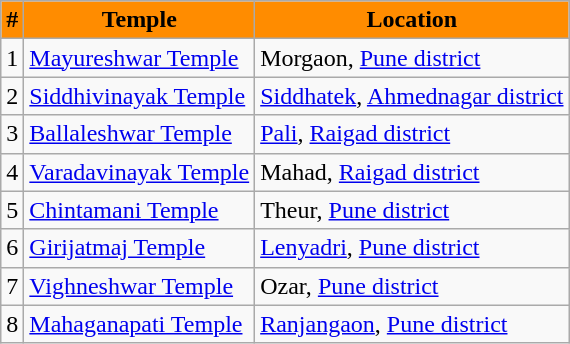<table class="wikitable">
<tr>
<th style="background-color:#FF8C00">#</th>
<th style="background-color:#FF8C00">Temple</th>
<th style="background-color:#FF8C00">Location</th>
</tr>
<tr>
<td>1</td>
<td><a href='#'>Mayureshwar Temple</a></td>
<td>Morgaon, <a href='#'>Pune district</a></td>
</tr>
<tr>
<td>2</td>
<td><a href='#'>Siddhivinayak Temple</a></td>
<td><a href='#'>Siddhatek</a>, <a href='#'>Ahmednagar district</a></td>
</tr>
<tr>
<td>3</td>
<td><a href='#'>Ballaleshwar Temple</a></td>
<td><a href='#'>Pali</a>, <a href='#'>Raigad district</a></td>
</tr>
<tr>
<td>4</td>
<td><a href='#'>Varadavinayak Temple</a></td>
<td>Mahad, <a href='#'>Raigad district</a></td>
</tr>
<tr>
<td>5</td>
<td><a href='#'>Chintamani Temple</a></td>
<td>Theur, <a href='#'>Pune district</a></td>
</tr>
<tr>
<td>6</td>
<td><a href='#'>Girijatmaj Temple</a></td>
<td><a href='#'>Lenyadri</a>, <a href='#'>Pune district</a></td>
</tr>
<tr>
<td>7</td>
<td><a href='#'>Vighneshwar Temple</a></td>
<td>Ozar, <a href='#'>Pune district</a></td>
</tr>
<tr>
<td>8</td>
<td><a href='#'>Mahaganapati Temple</a></td>
<td><a href='#'>Ranjangaon</a>, <a href='#'>Pune district</a></td>
</tr>
</table>
